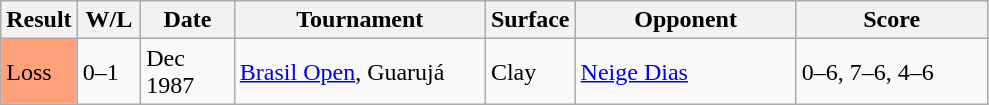<table class="sortable wikitable">
<tr>
<th style="width:40px">Result</th>
<th style="width:35px" class="unsortable">W/L</th>
<th style="width:55px">Date</th>
<th style="width:160px">Tournament</th>
<th style="width:50px">Surface</th>
<th style="width:140px">Opponent</th>
<th style="width:120px" class="unsortable">Score</th>
</tr>
<tr>
<td style="background:#ffa07a;">Loss</td>
<td>0–1</td>
<td>Dec 1987</td>
<td><a href='#'>Brasil Open</a>, Guarujá</td>
<td>Clay</td>
<td> <a href='#'>Neige Dias</a></td>
<td>0–6, 7–6, 4–6</td>
</tr>
</table>
